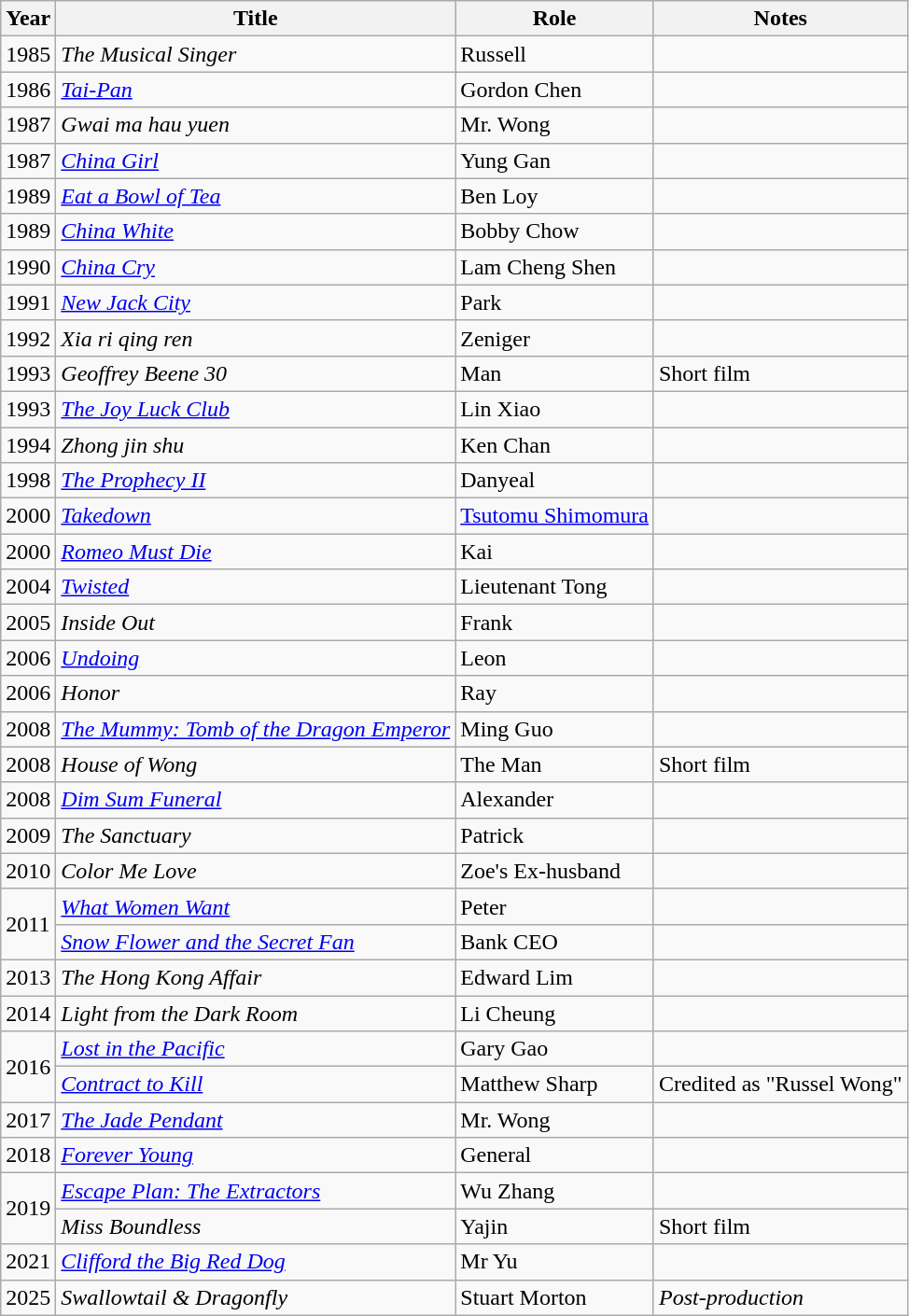<table class="wikitable sortable">
<tr>
<th>Year</th>
<th>Title</th>
<th>Role</th>
<th>Notes</th>
</tr>
<tr>
<td>1985</td>
<td><em>The Musical Singer</em></td>
<td>Russell</td>
<td></td>
</tr>
<tr>
<td>1986</td>
<td><em><a href='#'>Tai-Pan</a></em></td>
<td>Gordon Chen</td>
<td></td>
</tr>
<tr>
<td>1987</td>
<td><em>Gwai ma hau yuen</em></td>
<td>Mr. Wong</td>
<td></td>
</tr>
<tr>
<td>1987</td>
<td><em><a href='#'>China Girl</a></em></td>
<td>Yung Gan</td>
<td></td>
</tr>
<tr>
<td>1989</td>
<td><em><a href='#'>Eat a Bowl of Tea</a></em></td>
<td>Ben Loy</td>
<td></td>
</tr>
<tr>
<td>1989</td>
<td><em><a href='#'>China White</a></em></td>
<td>Bobby Chow</td>
<td></td>
</tr>
<tr>
<td>1990</td>
<td><em><a href='#'>China Cry</a></em></td>
<td>Lam Cheng Shen</td>
<td></td>
</tr>
<tr>
<td>1991</td>
<td><em><a href='#'>New Jack City</a></em></td>
<td>Park</td>
<td></td>
</tr>
<tr>
<td>1992</td>
<td><em>Xia ri qing ren</em></td>
<td>Zeniger</td>
<td></td>
</tr>
<tr>
<td>1993</td>
<td><em>Geoffrey Beene 30</em></td>
<td>Man</td>
<td>Short film</td>
</tr>
<tr>
<td>1993</td>
<td><em><a href='#'>The Joy Luck Club</a></em></td>
<td>Lin Xiao</td>
<td></td>
</tr>
<tr>
<td>1994</td>
<td><em>Zhong jin shu</em></td>
<td>Ken Chan</td>
<td></td>
</tr>
<tr>
<td>1998</td>
<td><em><a href='#'>The Prophecy II</a></em></td>
<td>Danyeal</td>
<td></td>
</tr>
<tr>
<td>2000</td>
<td><em><a href='#'>Takedown</a></em></td>
<td><a href='#'>Tsutomu Shimomura</a></td>
<td></td>
</tr>
<tr>
<td>2000</td>
<td><em><a href='#'>Romeo Must Die</a></em></td>
<td>Kai</td>
<td></td>
</tr>
<tr>
<td>2004</td>
<td><em><a href='#'>Twisted</a></em></td>
<td>Lieutenant Tong</td>
<td></td>
</tr>
<tr>
<td>2005</td>
<td><em>Inside Out</em></td>
<td>Frank</td>
<td></td>
</tr>
<tr>
<td>2006</td>
<td><em><a href='#'>Undoing</a></em></td>
<td>Leon</td>
<td></td>
</tr>
<tr>
<td>2006</td>
<td><em>Honor</em></td>
<td>Ray</td>
<td></td>
</tr>
<tr>
<td>2008</td>
<td><em><a href='#'>The Mummy: Tomb of the Dragon Emperor</a></em></td>
<td>Ming Guo</td>
<td></td>
</tr>
<tr>
<td>2008</td>
<td><em>House of Wong</em></td>
<td>The Man</td>
<td>Short film</td>
</tr>
<tr>
<td>2008</td>
<td><em><a href='#'>Dim Sum Funeral</a></em></td>
<td>Alexander</td>
<td></td>
</tr>
<tr>
<td>2009</td>
<td><em>The Sanctuary</em></td>
<td>Patrick</td>
<td></td>
</tr>
<tr>
<td>2010</td>
<td><em>Color Me Love</em></td>
<td>Zoe's Ex-husband</td>
<td></td>
</tr>
<tr>
<td rowspan="2">2011</td>
<td><em><a href='#'>What Women Want</a></em></td>
<td>Peter</td>
<td></td>
</tr>
<tr>
<td><em><a href='#'>Snow Flower and the Secret Fan</a></em></td>
<td>Bank CEO</td>
<td></td>
</tr>
<tr>
<td>2013</td>
<td><em>The Hong Kong Affair</em></td>
<td>Edward Lim</td>
<td></td>
</tr>
<tr>
<td>2014</td>
<td><em>Light from the Dark Room</em></td>
<td>Li Cheung</td>
<td></td>
</tr>
<tr>
<td rowspan="2">2016</td>
<td><em><a href='#'>Lost in the Pacific</a></em></td>
<td>Gary Gao</td>
<td></td>
</tr>
<tr>
<td><em><a href='#'>Contract to Kill</a></em></td>
<td>Matthew Sharp</td>
<td>Credited as "Russel Wong"</td>
</tr>
<tr>
<td>2017</td>
<td><em><a href='#'>The Jade Pendant</a></em></td>
<td>Mr. Wong</td>
<td></td>
</tr>
<tr>
<td>2018</td>
<td><em><a href='#'>Forever Young</a></em></td>
<td>General</td>
<td></td>
</tr>
<tr>
<td rowspan="2">2019</td>
<td><em><a href='#'>Escape Plan: The Extractors</a></em></td>
<td>Wu Zhang</td>
<td></td>
</tr>
<tr>
<td><em>Miss Boundless</em></td>
<td>Yajin</td>
<td>Short film</td>
</tr>
<tr>
<td>2021</td>
<td><em><a href='#'>Clifford the Big Red Dog</a></em></td>
<td>Mr Yu</td>
<td></td>
</tr>
<tr>
<td>2025</td>
<td><em>Swallowtail & Dragonfly</em></td>
<td>Stuart Morton</td>
<td><em>Post-production</em></td>
</tr>
</table>
